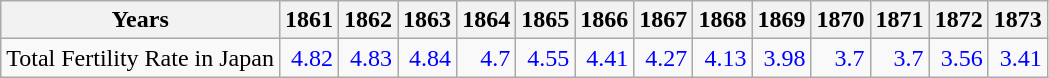<table class="wikitable " style="text-align:right">
<tr>
<th>Years</th>
<th>1861</th>
<th>1862</th>
<th>1863</th>
<th>1864</th>
<th>1865</th>
<th>1866</th>
<th>1867</th>
<th>1868</th>
<th>1869</th>
<th>1870</th>
<th>1871</th>
<th>1872</th>
<th>1873</th>
</tr>
<tr>
<td align="left">Total Fertility Rate in Japan</td>
<td style="text-align:right; color:blue;">4.82</td>
<td style="text-align:right; color:blue;">4.83</td>
<td style="text-align:right; color:blue;">4.84</td>
<td style="text-align:right; color:blue;">4.7</td>
<td style="text-align:right; color:blue;">4.55</td>
<td style="text-align:right; color:blue;">4.41</td>
<td style="text-align:right; color:blue;">4.27</td>
<td style="text-align:right; color:blue;">4.13</td>
<td style="text-align:right; color:blue;">3.98</td>
<td style="text-align:right; color:blue;">3.7</td>
<td style="text-align:right; color:blue;">3.7</td>
<td style="text-align:right; color:blue;">3.56</td>
<td style="text-align:right; color:blue;">3.41</td>
</tr>
</table>
